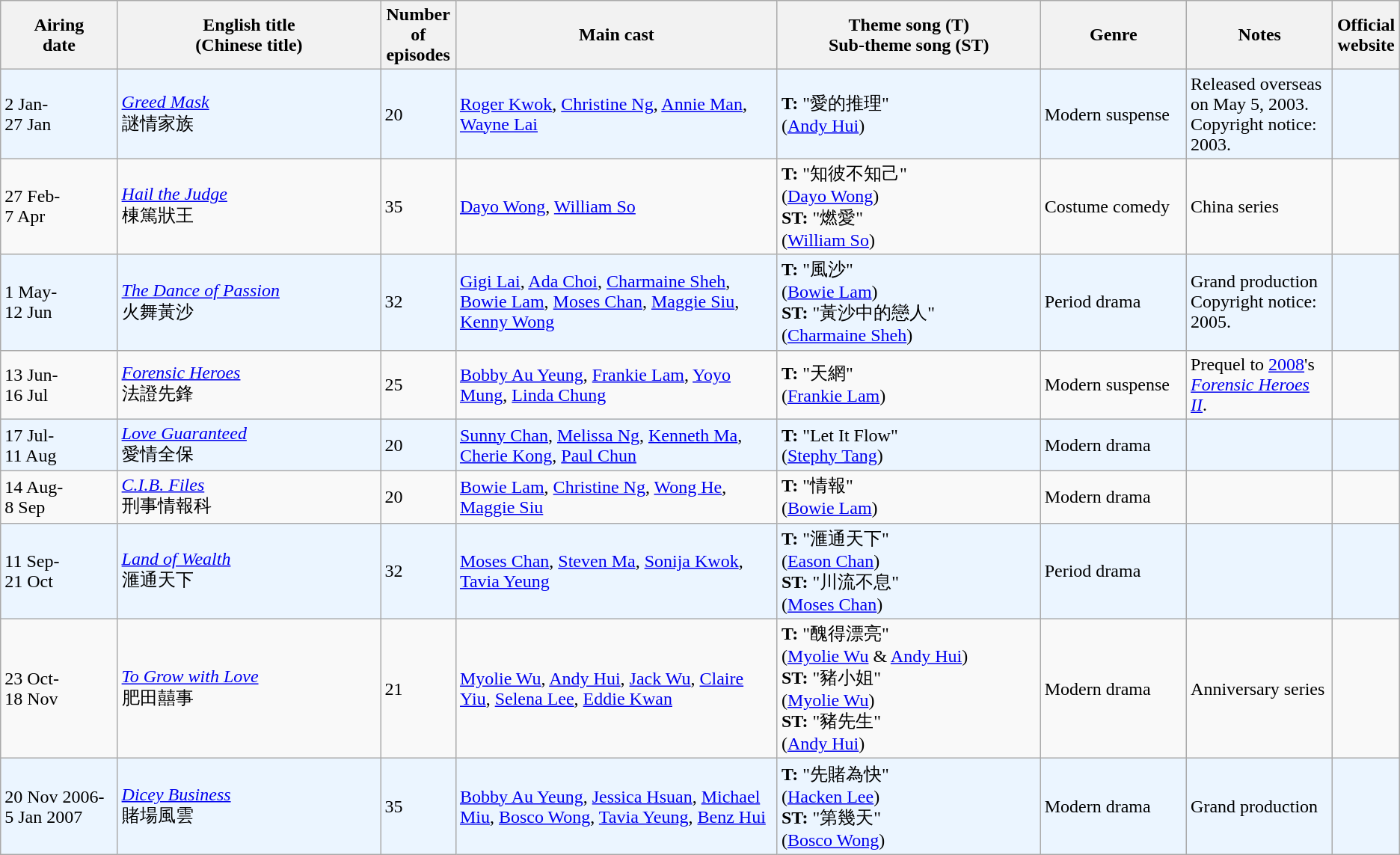<table class="wikitable">
<tr>
<th align=center width=8% bgcolor="silver">Airing<br>date</th>
<th align=center width=18% bgcolor="silver">English title <br> (Chinese title)</th>
<th align=center width=5% bgcolor="silver">Number of episodes</th>
<th align=center width=22% bgcolor="silver">Main cast</th>
<th align=center width=18% bgcolor="silver">Theme song (T) <br>Sub-theme song (ST)</th>
<th align=center width=10% bgcolor="silver">Genre</th>
<th align=center width=10% bgcolor="silver">Notes</th>
<th align=center width=1% bgcolor="silver">Official website</th>
</tr>
<tr ---- bgcolor="ebf5ff">
<td>2 Jan-<br> 27 Jan</td>
<td><em><a href='#'>Greed Mask</a></em> <br> 謎情家族</td>
<td>20</td>
<td><a href='#'>Roger Kwok</a>, <a href='#'>Christine Ng</a>, <a href='#'>Annie Man</a>, <a href='#'>Wayne Lai</a></td>
<td><strong>T:</strong> "愛的推理" <br>(<a href='#'>Andy Hui</a>)</td>
<td>Modern suspense</td>
<td>Released overseas on May 5, 2003. Copyright notice: 2003.</td>
<td></td>
</tr>
<tr>
<td>27 Feb-<br> 7 Apr</td>
<td><em><a href='#'>Hail the Judge</a></em> <br> 棟篤狀王</td>
<td>35</td>
<td><a href='#'>Dayo Wong</a>, <a href='#'>William So</a></td>
<td><strong>T:</strong> "知彼不知己" <br> (<a href='#'>Dayo Wong</a>) <br> <strong>ST:</strong> "燃愛" <br> (<a href='#'>William So</a>)</td>
<td>Costume comedy</td>
<td>China series</td>
<td></td>
</tr>
<tr ---- bgcolor="#ebf5ff">
<td>1 May-<br> 12 Jun</td>
<td><em><a href='#'>The Dance of Passion</a></em> <br>  火舞黃沙</td>
<td>32</td>
<td><a href='#'>Gigi Lai</a>, <a href='#'>Ada Choi</a>, <a href='#'>Charmaine Sheh</a>, <a href='#'>Bowie Lam</a>, <a href='#'>Moses Chan</a>, <a href='#'>Maggie Siu</a>, <a href='#'>Kenny Wong</a></td>
<td><strong>T:</strong> "風沙" <br> (<a href='#'>Bowie Lam</a>) <br> <strong>ST:</strong> "黃沙中的戀人" <br> (<a href='#'>Charmaine Sheh</a>)</td>
<td>Period drama</td>
<td>Grand production<br>Copyright notice: 2005.</td>
<td></td>
</tr>
<tr>
<td>13 Jun-<br> 16 Jul</td>
<td><em><a href='#'>Forensic Heroes</a></em> <br> 法證先鋒</td>
<td>25</td>
<td><a href='#'>Bobby Au Yeung</a>, <a href='#'>Frankie Lam</a>, <a href='#'>Yoyo Mung</a>, <a href='#'>Linda Chung</a></td>
<td><strong>T:</strong> "天網" <br>(<a href='#'>Frankie Lam</a>)</td>
<td>Modern suspense</td>
<td>Prequel to <a href='#'>2008</a>'s <em><a href='#'>Forensic Heroes II</a></em>.</td>
<td></td>
</tr>
<tr ---- bgcolor="#ebf5ff">
<td>17 Jul-<br> 11 Aug</td>
<td><em><a href='#'>Love Guaranteed</a></em> <br> 愛情全保</td>
<td>20</td>
<td><a href='#'>Sunny Chan</a>, <a href='#'>Melissa Ng</a>, <a href='#'>Kenneth Ma</a>, <a href='#'>Cherie Kong</a>, <a href='#'>Paul Chun</a></td>
<td><strong>T:</strong> "Let It Flow" <br> (<a href='#'>Stephy Tang</a>)</td>
<td>Modern drama</td>
<td></td>
<td></td>
</tr>
<tr>
<td>14 Aug-<br>8 Sep</td>
<td><em><a href='#'>C.I.B. Files</a></em> <br> 刑事情報科</td>
<td>20</td>
<td><a href='#'>Bowie Lam</a>, <a href='#'>Christine Ng</a>, <a href='#'>Wong He</a>, <a href='#'>Maggie Siu</a></td>
<td><strong>T:</strong> "情報" <br>(<a href='#'>Bowie Lam</a>)</td>
<td>Modern drama</td>
<td></td>
<td></td>
</tr>
<tr ---- bgcolor="#ebf5ff">
<td>11 Sep-<br> 21 Oct</td>
<td><em><a href='#'>Land of Wealth</a></em> <br> 滙通天下</td>
<td>32</td>
<td><a href='#'>Moses Chan</a>, <a href='#'>Steven Ma</a>, <a href='#'>Sonija Kwok</a>, <a href='#'>Tavia Yeung</a></td>
<td><strong>T:</strong> "滙通天下" <br> (<a href='#'>Eason Chan</a>) <br> <strong>ST:</strong> "川流不息" <br> (<a href='#'>Moses Chan</a>)</td>
<td>Period drama</td>
<td></td>
<td></td>
</tr>
<tr>
<td>23 Oct-<br> 18 Nov</td>
<td><em><a href='#'>To Grow with Love</a></em> <br> 肥田囍事</td>
<td>21</td>
<td><a href='#'>Myolie Wu</a>, <a href='#'>Andy Hui</a>, <a href='#'>Jack Wu</a>, <a href='#'>Claire Yiu</a>, <a href='#'>Selena Lee</a>, <a href='#'>Eddie Kwan</a></td>
<td><strong>T:</strong> "醜得漂亮" <br> (<a href='#'>Myolie Wu</a> & <a href='#'>Andy Hui</a>) <br> <strong>ST:</strong> "豬小姐" <br> (<a href='#'>Myolie Wu</a>) <br> <strong>ST:</strong> "豬先生" <br> (<a href='#'>Andy Hui</a>)</td>
<td>Modern drama</td>
<td>Anniversary series</td>
<td></td>
</tr>
<tr ---- bgcolor="#ebf5ff">
<td>20 Nov 2006-<br>5 Jan 2007</td>
<td><em><a href='#'>Dicey Business</a></em> <br> 賭場風雲</td>
<td>35</td>
<td><a href='#'>Bobby Au Yeung</a>, <a href='#'>Jessica Hsuan</a>, <a href='#'>Michael Miu</a>, <a href='#'>Bosco Wong</a>, <a href='#'>Tavia Yeung</a>, <a href='#'>Benz Hui</a></td>
<td><strong>T:</strong> "先賭為快" <br> (<a href='#'>Hacken Lee</a>) <br> <strong>ST:</strong> "第幾天" <br> (<a href='#'>Bosco Wong</a>)</td>
<td>Modern drama</td>
<td>Grand production</td>
<td></td>
</tr>
</table>
